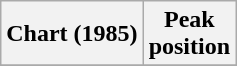<table class="wikitable plainrowheaders" style="text-align:center">
<tr>
<th scope="col">Chart (1985)</th>
<th scope="col">Peak<br>position</th>
</tr>
<tr>
</tr>
</table>
